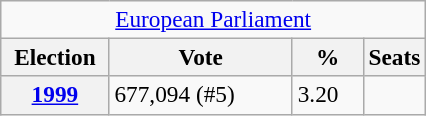<table class="wikitable" style="font-size:97%;">
<tr>
<td align="center" colspan="4"><a href='#'>European Parliament</a></td>
</tr>
<tr>
<th width="65">Election</th>
<th width="115">Vote</th>
<th width="40">%</th>
<th>Seats</th>
</tr>
<tr>
<th><a href='#'>1999</a></th>
<td>677,094 (#5)</td>
<td>3.20</td>
<td></td>
</tr>
</table>
